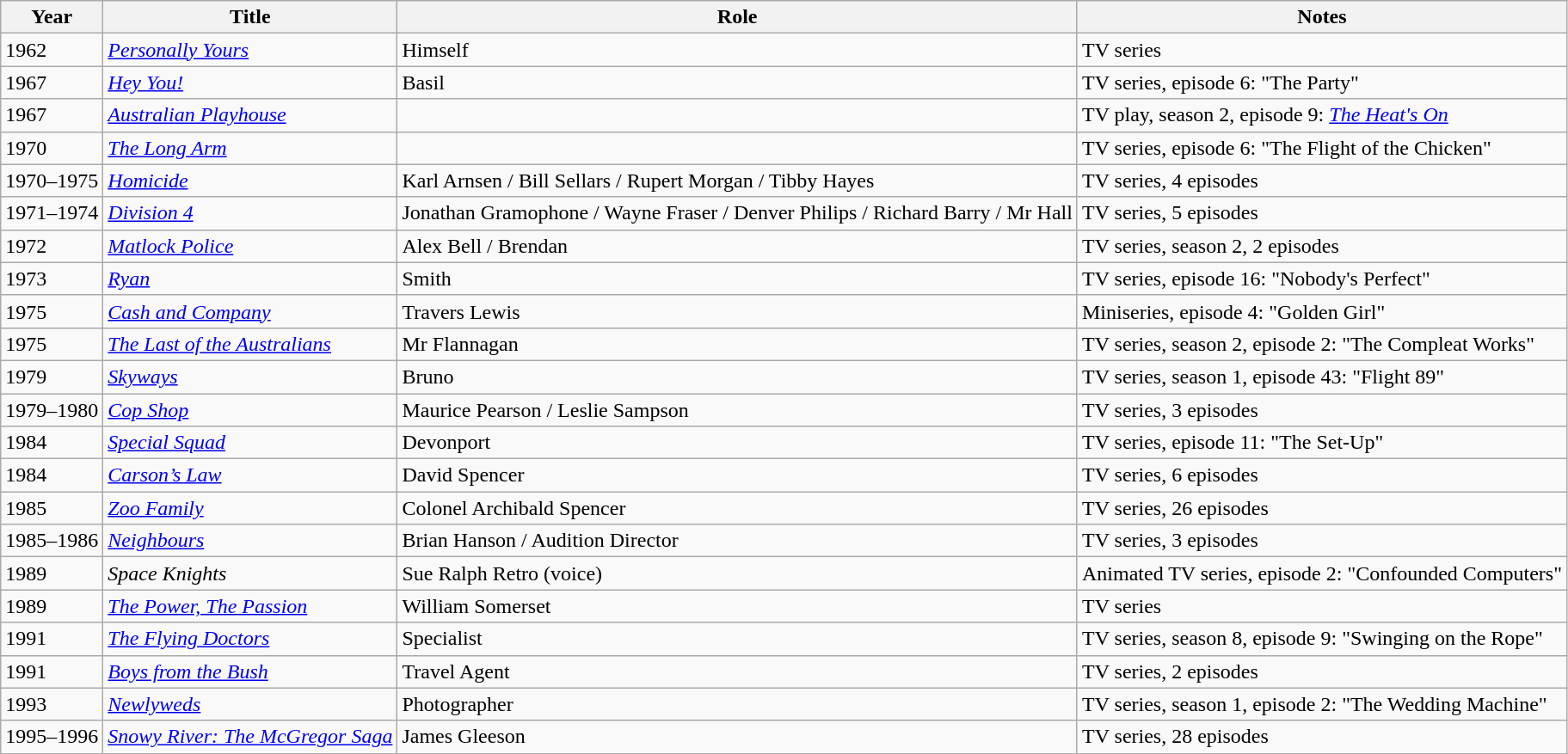<table class="wikitable">
<tr>
<th>Year</th>
<th>Title</th>
<th>Role</th>
<th>Notes</th>
</tr>
<tr>
<td>1962</td>
<td><em><a href='#'>Personally Yours</a></em></td>
<td>Himself</td>
<td>TV series</td>
</tr>
<tr>
<td>1967</td>
<td><em><a href='#'>Hey You!</a></em></td>
<td>Basil</td>
<td>TV series, episode 6: "The Party"</td>
</tr>
<tr>
<td>1967</td>
<td><em><a href='#'>Australian Playhouse</a></em></td>
<td></td>
<td>TV play, season 2, episode 9: <em><a href='#'> The Heat's On</a></em></td>
</tr>
<tr>
<td>1970</td>
<td><em><a href='#'>The Long Arm</a></em></td>
<td></td>
<td>TV series, episode 6: "The Flight of the Chicken"</td>
</tr>
<tr>
<td>1970–1975</td>
<td><em><a href='#'>Homicide</a></em></td>
<td>Karl Arnsen / Bill Sellars / Rupert Morgan / Tibby Hayes</td>
<td>TV series, 4 episodes</td>
</tr>
<tr>
<td>1971–1974</td>
<td><em><a href='#'>Division 4</a></em></td>
<td>Jonathan Gramophone / Wayne Fraser / Denver Philips / Richard Barry / Mr Hall</td>
<td>TV series, 5 episodes</td>
</tr>
<tr>
<td>1972</td>
<td><em><a href='#'>Matlock Police</a></em></td>
<td>Alex Bell / Brendan</td>
<td>TV series, season 2, 2 episodes</td>
</tr>
<tr>
<td>1973</td>
<td><em><a href='#'>Ryan</a></em></td>
<td>Smith</td>
<td>TV series, episode 16: "Nobody's Perfect"</td>
</tr>
<tr>
<td>1975</td>
<td><em><a href='#'>Cash and Company</a></em></td>
<td>Travers Lewis</td>
<td>Miniseries, episode 4: "Golden Girl"</td>
</tr>
<tr>
<td>1975</td>
<td><em><a href='#'>The Last of the Australians</a></em></td>
<td>Mr Flannagan</td>
<td>TV series, season 2, episode 2: "The Compleat Works"</td>
</tr>
<tr>
<td>1979</td>
<td><em><a href='#'>Skyways</a></em></td>
<td>Bruno</td>
<td>TV series, season 1, episode 43: "Flight 89"</td>
</tr>
<tr>
<td>1979–1980</td>
<td><em><a href='#'>Cop Shop</a></em></td>
<td>Maurice Pearson / Leslie Sampson</td>
<td>TV series, 3 episodes</td>
</tr>
<tr>
<td>1984</td>
<td><em><a href='#'>Special Squad</a></em></td>
<td>Devonport</td>
<td>TV series, episode 11: "The Set-Up"</td>
</tr>
<tr>
<td>1984</td>
<td><em><a href='#'>Carson’s Law</a></em></td>
<td>David Spencer</td>
<td>TV series, 6 episodes</td>
</tr>
<tr>
<td>1985</td>
<td><em><a href='#'>Zoo Family</a></em></td>
<td>Colonel Archibald Spencer</td>
<td>TV series, 26 episodes</td>
</tr>
<tr>
<td>1985–1986</td>
<td><em><a href='#'>Neighbours</a></em></td>
<td>Brian Hanson / Audition Director</td>
<td>TV series, 3 episodes</td>
</tr>
<tr>
<td>1989</td>
<td><em>Space Knights</em></td>
<td>Sue Ralph Retro (voice)</td>
<td>Animated TV series, episode 2: "Confounded Computers"</td>
</tr>
<tr>
<td>1989</td>
<td><em><a href='#'>The Power, The Passion</a></em></td>
<td>William Somerset</td>
<td>TV series</td>
</tr>
<tr>
<td>1991</td>
<td><em><a href='#'>The Flying Doctors</a></em></td>
<td>Specialist</td>
<td>TV series, season 8, episode 9: "Swinging on the Rope"</td>
</tr>
<tr>
<td>1991</td>
<td><em><a href='#'>Boys from the Bush</a></em></td>
<td>Travel Agent</td>
<td>TV series, 2 episodes</td>
</tr>
<tr>
<td>1993</td>
<td><em><a href='#'>Newlyweds</a></em></td>
<td>Photographer</td>
<td>TV series, season 1, episode 2: "The Wedding Machine"</td>
</tr>
<tr>
<td>1995–1996</td>
<td><em><a href='#'>Snowy River: The McGregor Saga</a></em></td>
<td>James Gleeson</td>
<td>TV series, 28 episodes</td>
</tr>
</table>
